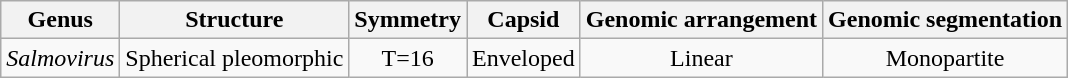<table class="wikitable sortable" style="text-align:center">
<tr>
<th>Genus</th>
<th>Structure</th>
<th>Symmetry</th>
<th>Capsid</th>
<th>Genomic arrangement</th>
<th>Genomic segmentation</th>
</tr>
<tr>
<td><em>Salmovirus</em></td>
<td>Spherical pleomorphic</td>
<td>T=16</td>
<td>Enveloped</td>
<td>Linear</td>
<td>Monopartite</td>
</tr>
</table>
